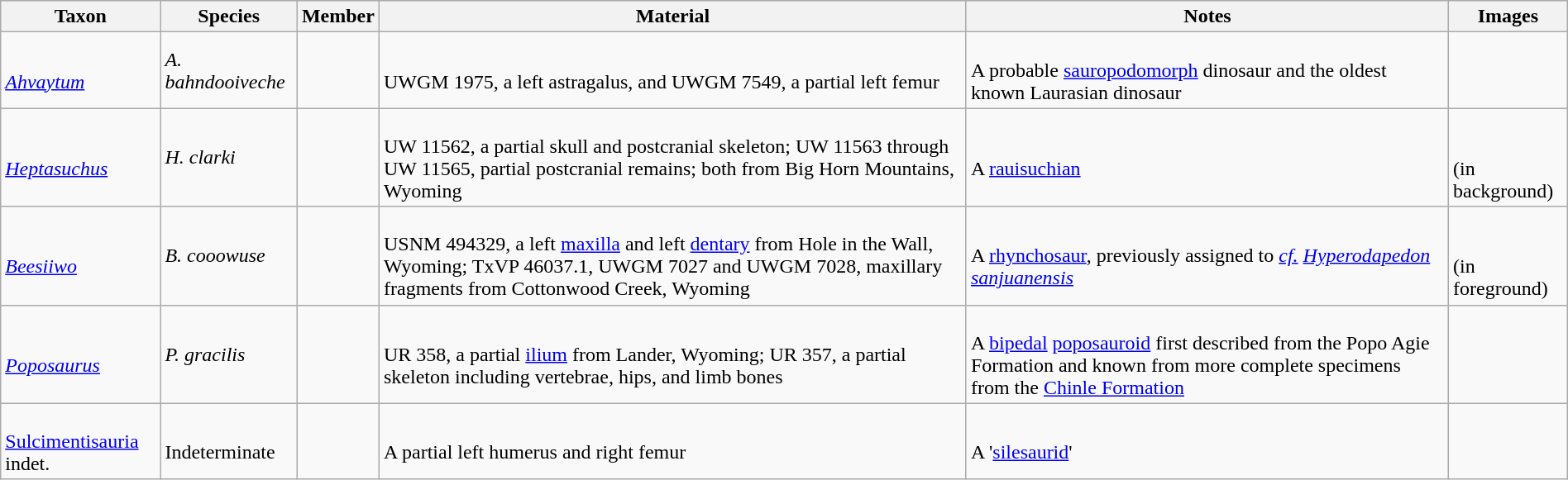<table class="wikitable sortable" align="center" width="100%">
<tr>
<th>Taxon</th>
<th>Species</th>
<th>Member</th>
<th class="unsortable">Material</th>
<th class="unsortable">Notes</th>
<th class="unsortable">Images</th>
</tr>
<tr>
<td><br><em><a href='#'>Ahvaytum</a></em></td>
<td><em>A. bahndooiveche</em></td>
<td></td>
<td><br>UWGM 1975, a left astragalus, and UWGM 7549, a partial left femur</td>
<td><br>A probable <a href='#'>sauropodomorph</a> dinosaur and the oldest known Laurasian dinosaur</td>
<td></td>
</tr>
<tr>
<td><br><em><a href='#'>Heptasuchus</a></em></td>
<td><em>H. clarki</em></td>
<td></td>
<td><br>UW 11562, a partial skull and postcranial skeleton; UW 11563 through UW 11565, partial postcranial remains; both from Big Horn Mountains, Wyoming</td>
<td><br>A <a href='#'>rauisuchian</a></td>
<td><br>
<br>(in background)</td>
</tr>
<tr>
<td><br><em><a href='#'>Beesiiwo</a></em></td>
<td><em>B. cooowuse</em></td>
<td></td>
<td><br>USNM 494329, a left <a href='#'>maxilla</a> and left <a href='#'>dentary</a> from Hole in the Wall, Wyoming; TxVP 46037.1, UWGM 7027 and UWGM 7028, maxillary fragments from Cottonwood Creek, Wyoming</td>
<td><br>A <a href='#'>rhynchosaur</a>, previously assigned to <em><a href='#'>cf.</a> <a href='#'>Hyperodapedon sanjuanensis</a></em></td>
<td><br>
<br>(in foreground)</td>
</tr>
<tr>
<td><br><em><a href='#'>Poposaurus</a></em></td>
<td><em>P. gracilis</em></td>
<td></td>
<td><br>UR 358, a partial <a href='#'>ilium</a> from Lander, Wyoming; UR 357, a partial skeleton including vertebrae, hips, and limb bones</td>
<td><br>A <a href='#'>bipedal</a> <a href='#'>poposauroid</a> first described from the Popo Agie Formation and known from more complete specimens from the <a href='#'>Chinle Formation</a></td>
<td><br></td>
</tr>
<tr>
<td><br><a href='#'>Sulcimentisauria</a> indet.</td>
<td><br>Indeterminate</td>
<td></td>
<td><br>A partial left humerus and right femur</td>
<td><br>A '<a href='#'>silesaurid</a>'</td>
<td></td>
</tr>
</table>
